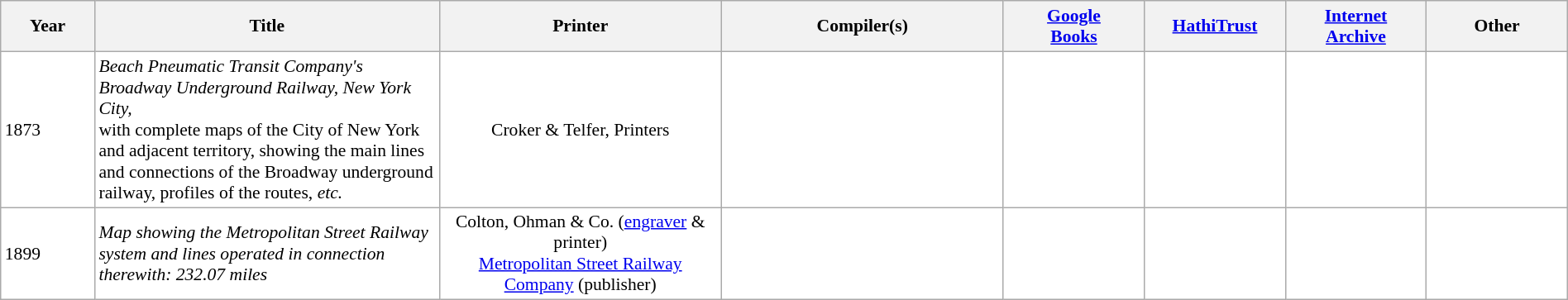<table class="wikitable collapsible sortable" border="0" cellpadding="1" style="color:black; background-color: #FFFFFF; font-size: 90%; width:100%">
<tr>
<th>Year</th>
<th>Title</th>
<th>Printer</th>
<th>Compiler(s)</th>
<th><a href='#'>Google<br>Books</a></th>
<th><a href='#'>HathiTrust</a></th>
<th><a href='#'>Internet<br>Archive</a></th>
<th>Other</th>
</tr>
<tr>
<td width="6%">1873</td>
<td width="22%"><em>Beach Pneumatic Transit Company's Broadway Underground Railway, New York City, </em><div>with complete maps of the City of New York and adjacent territory, showing the main lines and connections of the Broadway underground railway, profiles of the routes, <em>etc.</em></div></td>
<td style="text-align:center" width="18%" data-sort-value="croker 1873">Croker & Telfer, Printers</td>
<td style="text-align:center" width="18%"></td>
<td style="text-align:center" width="9%"></td>
<td style="text-align:center" width="9%"></td>
<td style="text-align:center" width="9%"></td>
<td style="text-align:center" width="9%"></td>
</tr>
<tr>
<td width="6%">1899</td>
<td width="22%"><em>Map showing the Metropolitan Street Railway system and lines operated in connection therewith: 232.07 miles</em><br></td>
<td style="text-align:center" width="18%" data-sort-value="colton 1901">Colton, Ohman & Co. (<a href='#'>engraver</a> & printer)<br><a href='#'>Metropolitan Street Railway Company</a> (publisher)</td>
<td style="text-align:center" width="18%"></td>
<td style="text-align:center" width="9%"></td>
<td style="text-align:center" width="9%"></td>
<td style="text-align:center" width="9%"></td>
<td style="text-align:center" width="9%"></td>
</tr>
</table>
